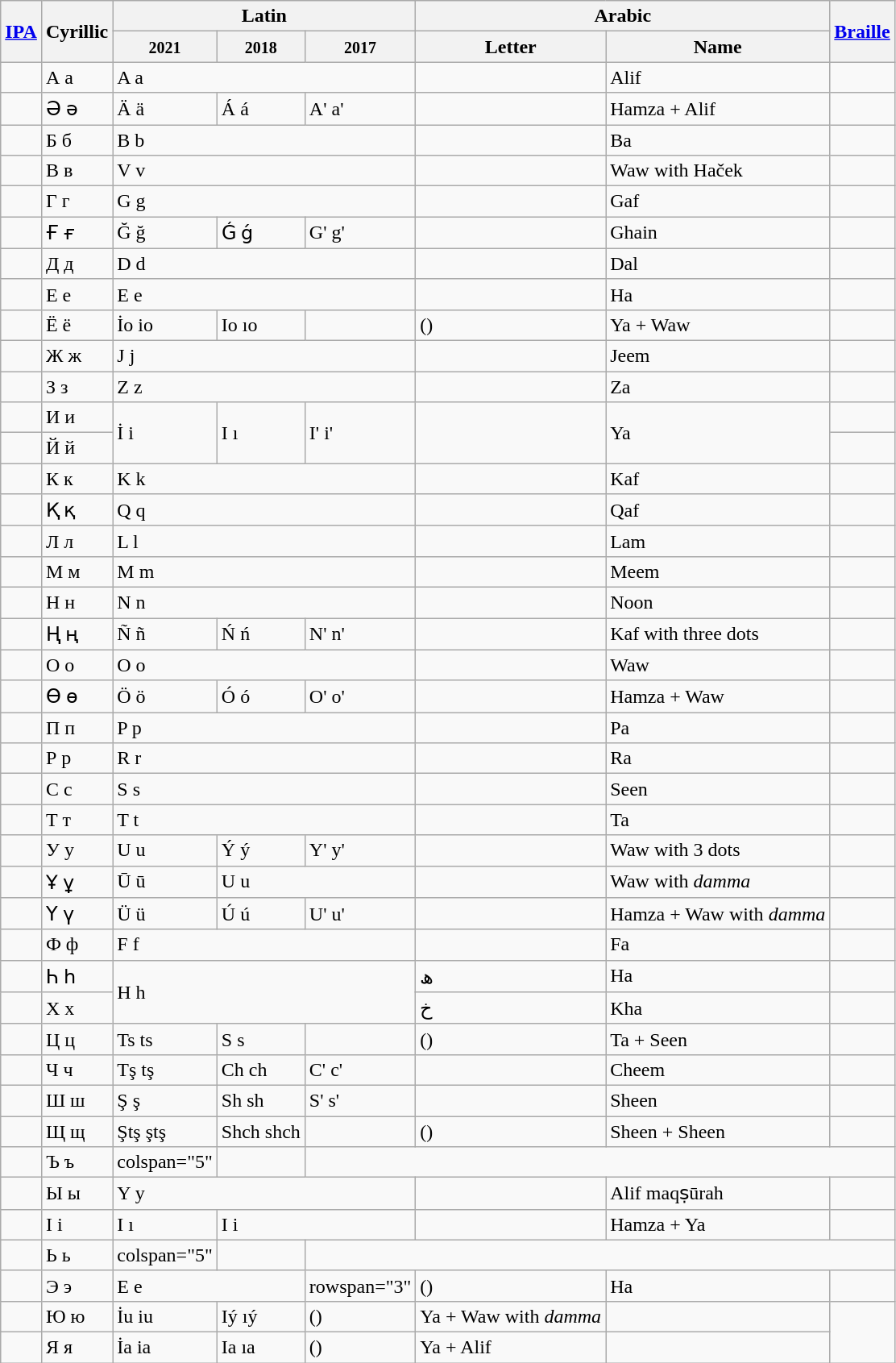<table class="wikitable sortable mw-collapsable" style="font-feature-settings:'cv50' 1;">
<tr>
<th rowspan="2"><a href='#'>IPA</a></th>
<th rowspan="2">Cyrillic</th>
<th colspan="3">Latin</th>
<th colspan="2">Arabic</th>
<th rowspan="2"><a href='#'>Braille</a></th>
</tr>
<tr>
<th><small>2021</small></th>
<th><small>2018</small></th>
<th><small>2017</small></th>
<th>Letter</th>
<th>Name</th>
</tr>
<tr>
<td></td>
<td>А а</td>
<td colspan="3">A a</td>
<td></td>
<td>Alif</td>
<td></td>
</tr>
<tr>
<td></td>
<td>Ә ә</td>
<td>Ä ä</td>
<td>Á á</td>
<td>A' a'</td>
<td></td>
<td>Hamza + Alif</td>
<td></td>
</tr>
<tr>
<td></td>
<td>Б б</td>
<td colspan="3">B b</td>
<td></td>
<td>Ba</td>
<td></td>
</tr>
<tr>
<td></td>
<td>В в</td>
<td colspan="3">V v</td>
<td></td>
<td>Waw with Haček</td>
<td></td>
</tr>
<tr>
<td></td>
<td>Г г</td>
<td colspan="3">G g</td>
<td></td>
<td>Gaf</td>
<td></td>
</tr>
<tr>
<td></td>
<td>Ғ ғ</td>
<td>Ğ ğ</td>
<td>Ǵ ǵ</td>
<td>G' g'</td>
<td></td>
<td>Ghain</td>
<td></td>
</tr>
<tr>
<td></td>
<td>Д д</td>
<td colspan="3">D d</td>
<td></td>
<td>Dal</td>
<td></td>
</tr>
<tr>
<td></td>
<td>Е е</td>
<td colspan="3">E e</td>
<td></td>
<td>Ha</td>
<td></td>
</tr>
<tr>
<td></td>
<td>Ё ё</td>
<td>İo io</td>
<td>Io ıo</td>
<td></td>
<td>()</td>
<td>Ya + Waw</td>
<td></td>
</tr>
<tr>
<td></td>
<td>Ж ж</td>
<td colspan="3">J j</td>
<td></td>
<td>Jeem</td>
<td></td>
</tr>
<tr>
<td></td>
<td>З з</td>
<td colspan="3">Z z</td>
<td></td>
<td>Za</td>
<td></td>
</tr>
<tr>
<td></td>
<td>И и</td>
<td rowspan="2">İ i</td>
<td rowspan="2">I ı</td>
<td rowspan="2">I' i'</td>
<td rowspan="2"></td>
<td rowspan="2">Ya</td>
<td></td>
</tr>
<tr>
<td></td>
<td>Й й</td>
<td></td>
</tr>
<tr>
<td></td>
<td>К к</td>
<td colspan="3">K k</td>
<td></td>
<td>Kaf</td>
<td></td>
</tr>
<tr>
<td></td>
<td>Қ қ</td>
<td colspan="3">Q q</td>
<td></td>
<td>Qaf</td>
<td></td>
</tr>
<tr>
<td></td>
<td>Л л</td>
<td colspan="3">L l</td>
<td></td>
<td>Lam</td>
<td></td>
</tr>
<tr>
<td></td>
<td>М м</td>
<td colspan="3">M m</td>
<td></td>
<td>Meem</td>
<td></td>
</tr>
<tr>
<td></td>
<td>Н н</td>
<td colspan="3">N n</td>
<td></td>
<td>Noon</td>
<td></td>
</tr>
<tr>
<td></td>
<td>Ң ң</td>
<td>Ñ ñ</td>
<td>Ń ń</td>
<td>N' n'</td>
<td></td>
<td>Kaf with three dots</td>
<td></td>
</tr>
<tr>
<td></td>
<td>О о</td>
<td colspan="3">O o</td>
<td></td>
<td>Waw</td>
<td></td>
</tr>
<tr>
<td></td>
<td>Ө ө</td>
<td>Ö ö</td>
<td>Ó ó</td>
<td>O' o'</td>
<td></td>
<td>Hamza + Waw</td>
<td></td>
</tr>
<tr>
<td></td>
<td>П п</td>
<td colspan="3">P p</td>
<td></td>
<td>Pa</td>
<td></td>
</tr>
<tr>
<td></td>
<td>Р р</td>
<td colspan="3">R r</td>
<td></td>
<td>Ra</td>
<td></td>
</tr>
<tr>
<td></td>
<td>С с</td>
<td colspan="3">S s</td>
<td></td>
<td>Seen</td>
<td></td>
</tr>
<tr>
<td></td>
<td>Т т</td>
<td colspan="3">T t</td>
<td></td>
<td>Ta</td>
<td></td>
</tr>
<tr>
<td></td>
<td>У у</td>
<td>U u</td>
<td>Ý ý</td>
<td>Y' y'</td>
<td></td>
<td>Waw with 3 dots</td>
<td></td>
</tr>
<tr>
<td></td>
<td>Ұ ұ</td>
<td>Ū ū</td>
<td colspan="2">U u</td>
<td></td>
<td>Waw with <em>damma</em></td>
<td></td>
</tr>
<tr>
<td></td>
<td>Ү ү</td>
<td>Ü ü</td>
<td>Ú ú</td>
<td>U' u'</td>
<td></td>
<td>Hamza + Waw with <em>damma</em></td>
<td></td>
</tr>
<tr>
<td></td>
<td>Ф ф</td>
<td colspan="3">F f</td>
<td></td>
<td>Fa</td>
<td></td>
</tr>
<tr>
<td></td>
<td>Һ һ</td>
<td colspan="3" rowspan="2">H h</td>
<td>ھ</td>
<td>Ha</td>
<td></td>
</tr>
<tr>
<td></td>
<td>Х х</td>
<td>خ</td>
<td>Kha</td>
<td></td>
</tr>
<tr>
<td></td>
<td>Ц ц</td>
<td>Ts ts</td>
<td>S s</td>
<td></td>
<td>()</td>
<td>Ta + Seen</td>
<td></td>
</tr>
<tr>
<td></td>
<td>Ч ч</td>
<td>Tş tş</td>
<td>Ch ch</td>
<td>C' c'</td>
<td></td>
<td>Cheem</td>
<td></td>
</tr>
<tr>
<td></td>
<td>Ш ш</td>
<td>Ş ş</td>
<td>Sh sh</td>
<td>S' s'</td>
<td></td>
<td>Sheen</td>
<td></td>
</tr>
<tr>
<td></td>
<td>Щ щ</td>
<td>Ştş ştş</td>
<td>Shch shch</td>
<td></td>
<td>()</td>
<td>Sheen + Sheen</td>
<td></td>
</tr>
<tr>
<td></td>
<td>Ъ ъ</td>
<td>colspan="5" </td>
<td></td>
</tr>
<tr>
<td></td>
<td>Ы ы</td>
<td colspan="3">Y y</td>
<td></td>
<td>Alif maqṣūrah</td>
<td></td>
</tr>
<tr>
<td></td>
<td>І і</td>
<td>I ı</td>
<td colspan="2">I i</td>
<td></td>
<td>Hamza + Ya</td>
<td></td>
</tr>
<tr>
<td></td>
<td>Ь ь</td>
<td>colspan="5" </td>
<td></td>
</tr>
<tr>
<td></td>
<td>Э э</td>
<td colspan="2">E e</td>
<td>rowspan="3" </td>
<td>()</td>
<td>Ha</td>
<td></td>
</tr>
<tr>
<td></td>
<td>Ю ю</td>
<td>İu iu</td>
<td>Iý ıý</td>
<td>()</td>
<td>Ya + Waw with <em>damma</em></td>
<td></td>
</tr>
<tr>
<td></td>
<td>Я я</td>
<td>İa ia</td>
<td>Ia ıa</td>
<td>()</td>
<td>Ya + Alif</td>
<td></td>
</tr>
</table>
